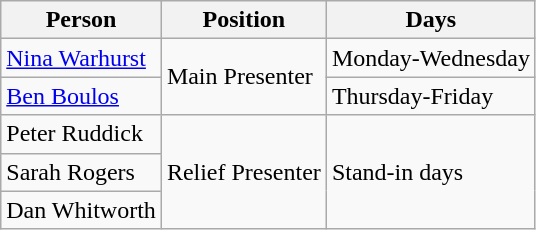<table class="wikitable">
<tr>
<th>Person</th>
<th>Position</th>
<th>Days</th>
</tr>
<tr>
<td><a href='#'>Nina Warhurst</a></td>
<td rowspan="2">Main Presenter</td>
<td>Monday-Wednesday</td>
</tr>
<tr>
<td><a href='#'>Ben Boulos</a></td>
<td>Thursday-Friday</td>
</tr>
<tr>
<td>Peter Ruddick</td>
<td rowspan="3">Relief Presenter</td>
<td rowspan="3">Stand-in days</td>
</tr>
<tr>
<td>Sarah Rogers</td>
</tr>
<tr>
<td>Dan Whitworth</td>
</tr>
</table>
